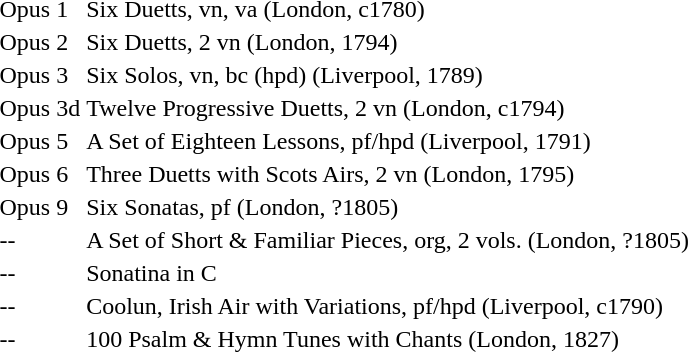<table>
<tr>
<td>Opus 1</td>
<td>Six Duetts, vn, va (London, c1780)</td>
</tr>
<tr>
<td>Opus 2</td>
<td>Six Duetts, 2 vn (London, 1794)</td>
</tr>
<tr>
<td>Opus 3</td>
<td>Six Solos, vn, bc (hpd) (Liverpool, 1789)</td>
</tr>
<tr>
<td>Opus 3d</td>
<td>Twelve Progressive Duetts, 2 vn (London, c1794)</td>
</tr>
<tr>
<td>Opus 5</td>
<td>A Set of Eighteen Lessons, pf/hpd (Liverpool, 1791)</td>
</tr>
<tr>
<td>Opus 6</td>
<td>Three Duetts with Scots Airs, 2 vn (London, 1795)</td>
</tr>
<tr>
<td>Opus 9</td>
<td>Six Sonatas, pf (London, ?1805)</td>
</tr>
<tr>
<td>--</td>
<td>A Set of Short & Familiar Pieces, org, 2 vols. (London, ?1805)</td>
</tr>
<tr>
<td>--</td>
<td>Sonatina in C</td>
</tr>
<tr>
<td>--</td>
<td>Coolun, Irish Air with Variations, pf/hpd (Liverpool, c1790)</td>
</tr>
<tr>
<td>--</td>
<td>100 Psalm & Hymn Tunes with Chants (London, 1827)</td>
</tr>
</table>
